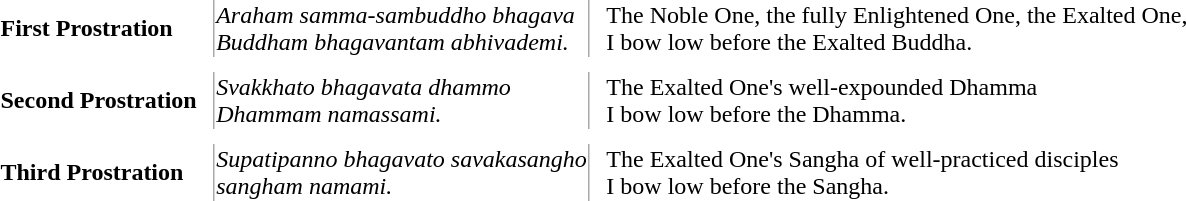<table cellspacing="10" style="margin:0.5em auto">
<tr>
<td><strong>First Prostration</strong></td>
<td style="border-left:1px solid #AAAAAA;border-right:1px solid #AAAAAA"><em>Araham samma-sambuddho bhagava<br>Buddham bhagavantam abhivademi.</em></td>
<td>The Noble One, the fully Enlightened One, the Exalted One,<br>I bow low before the Exalted Buddha.</td>
</tr>
<tr>
<td><strong>Second Prostration</strong></td>
<td style="border-left:1px solid #AAAAAA;border-right:1px solid #AAAAAA"><em>Svakkhato bhagavata dhammo<br>Dhammam namassami.</em></td>
<td>The Exalted One's well-expounded Dhamma<br>I bow low before the Dhamma.</td>
</tr>
<tr>
<td><strong>Third Prostration</strong></td>
<td style="border-left:1px solid #AAAAAA;border-right:1px solid #AAAAAA"><em>Supatipanno bhagavato savakasangho<br>sangham namami.</em></td>
<td>The Exalted One's Sangha of well-practiced disciples<br>I bow low before the Sangha.</td>
</tr>
</table>
